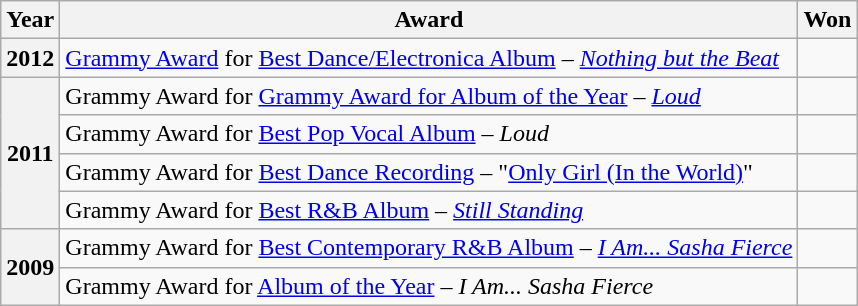<table class="wikitable plainrowheaders">
<tr>
<th>Year</th>
<th>Award</th>
<th>Won</th>
</tr>
<tr>
<th scope="row">2012</th>
<td><a href='#'>Grammy Award</a> for <a href='#'>Best Dance/Electronica Album</a> – <em><a href='#'>Nothing but the Beat</a></em></td>
<td></td>
</tr>
<tr>
<th scope="row" rowspan="4">2011</th>
<td>Grammy Award for <a href='#'>Grammy Award for Album of the Year</a> – <em><a href='#'>Loud</a></em></td>
<td></td>
</tr>
<tr>
<td>Grammy Award for <a href='#'>Best Pop Vocal Album</a> – <em>Loud</em></td>
<td></td>
</tr>
<tr>
<td>Grammy Award for <a href='#'>Best Dance Recording</a> – "<a href='#'>Only Girl (In the World)</a>"</td>
<td></td>
</tr>
<tr>
<td>Grammy Award for <a href='#'>Best R&B Album</a> – <em><a href='#'>Still Standing</a></em></td>
<td></td>
</tr>
<tr>
<th scope="row" rowspan="2">2009</th>
<td>Grammy Award for <a href='#'>Best Contemporary R&B Album</a> – <em><a href='#'>I Am... Sasha Fierce</a></em></td>
<td></td>
</tr>
<tr>
<td>Grammy Award for <a href='#'>Album of the Year</a> – <em>I Am... Sasha Fierce</em></td>
<td></td>
</tr>
</table>
